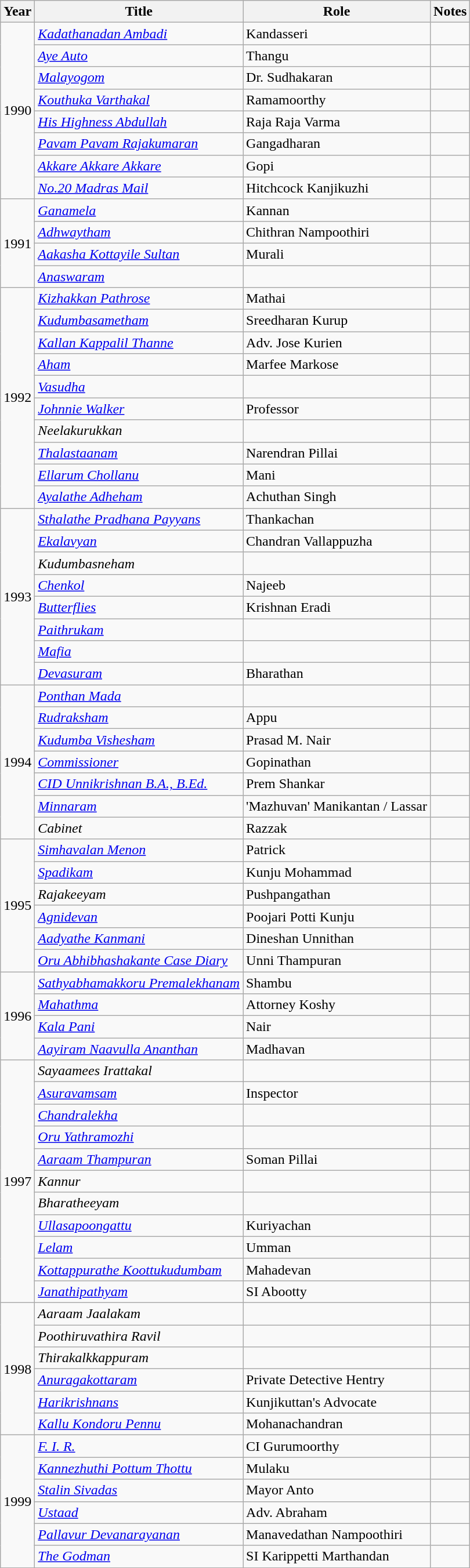<table class="wikitable sortable">
<tr>
<th>Year</th>
<th>Title</th>
<th>Role</th>
<th class="unsortable">Notes</th>
</tr>
<tr>
<td rowspan=8>1990</td>
<td><em><a href='#'>Kadathanadan Ambadi</a></em></td>
<td>Kandasseri</td>
<td></td>
</tr>
<tr>
<td><em><a href='#'>Aye Auto</a></em></td>
<td>Thangu</td>
<td></td>
</tr>
<tr>
<td><em><a href='#'>Malayogom</a></em></td>
<td>Dr. Sudhakaran</td>
<td></td>
</tr>
<tr>
<td><em><a href='#'>Kouthuka Varthakal</a></em></td>
<td>Ramamoorthy</td>
<td></td>
</tr>
<tr>
<td><em><a href='#'>His Highness Abdullah</a></em></td>
<td>Raja Raja Varma</td>
<td></td>
</tr>
<tr>
<td><em><a href='#'>Pavam Pavam Rajakumaran</a></em></td>
<td>Gangadharan</td>
<td></td>
</tr>
<tr>
<td><em><a href='#'>Akkare Akkare Akkare</a></em></td>
<td>Gopi</td>
<td></td>
</tr>
<tr>
<td><em><a href='#'>No.20 Madras Mail</a></em></td>
<td>Hitchcock Kanjikuzhi</td>
<td></td>
</tr>
<tr>
<td rowspan=4>1991</td>
<td><em><a href='#'>Ganamela</a></em></td>
<td>Kannan</td>
<td></td>
</tr>
<tr>
<td><em><a href='#'>Adhwaytham</a></em></td>
<td>Chithran Nampoothiri</td>
<td></td>
</tr>
<tr>
<td><em><a href='#'>Aakasha Kottayile Sultan</a></em></td>
<td>Murali</td>
<td></td>
</tr>
<tr>
<td><em><a href='#'>Anaswaram</a></em></td>
<td></td>
<td></td>
</tr>
<tr>
<td rowspan=10>1992</td>
<td><em><a href='#'>Kizhakkan Pathrose</a></em></td>
<td>Mathai</td>
<td></td>
</tr>
<tr>
<td><em><a href='#'>Kudumbasametham</a></em></td>
<td>Sreedharan Kurup</td>
<td></td>
</tr>
<tr>
<td><em><a href='#'>Kallan Kappalil Thanne</a></em></td>
<td>Adv. Jose Kurien</td>
<td></td>
</tr>
<tr>
<td><em><a href='#'>Aham</a></em></td>
<td>Marfee Markose</td>
<td></td>
</tr>
<tr>
<td><em><a href='#'>Vasudha</a></em></td>
<td></td>
<td></td>
</tr>
<tr>
<td><em><a href='#'>Johnnie Walker</a></em></td>
<td>Professor</td>
<td></td>
</tr>
<tr>
<td><em>Neelakurukkan</em></td>
<td></td>
<td></td>
</tr>
<tr>
<td><em><a href='#'>Thalastaanam</a></em></td>
<td>Narendran Pillai</td>
<td></td>
</tr>
<tr>
<td><em><a href='#'>Ellarum Chollanu</a></em></td>
<td>Mani</td>
<td></td>
</tr>
<tr>
<td><em><a href='#'>Ayalathe Adheham</a></em></td>
<td>Achuthan Singh</td>
<td></td>
</tr>
<tr>
<td rowspan=8>1993</td>
<td><em><a href='#'>Sthalathe Pradhana Payyans</a></em></td>
<td>Thankachan</td>
<td></td>
</tr>
<tr>
<td><em><a href='#'>Ekalavyan</a></em></td>
<td>Chandran Vallappuzha</td>
<td></td>
</tr>
<tr>
<td><em>Kudumbasneham</em></td>
<td></td>
<td></td>
</tr>
<tr>
<td><em><a href='#'>Chenkol</a></em></td>
<td>Najeeb</td>
<td></td>
</tr>
<tr>
<td><em><a href='#'>Butterflies</a></em></td>
<td>Krishnan Eradi</td>
<td></td>
</tr>
<tr>
<td><em><a href='#'>Paithrukam</a></em></td>
<td></td>
<td></td>
</tr>
<tr>
<td><em><a href='#'>Mafia</a></em></td>
<td></td>
<td></td>
</tr>
<tr>
<td><em><a href='#'>Devasuram</a></em></td>
<td>Bharathan</td>
<td></td>
</tr>
<tr>
<td rowspan=7>1994</td>
<td><em><a href='#'>Ponthan Mada</a></em></td>
<td></td>
<td></td>
</tr>
<tr>
<td><em><a href='#'>Rudraksham</a></em></td>
<td>Appu</td>
<td></td>
</tr>
<tr>
<td><em><a href='#'>Kudumba Vishesham</a></em></td>
<td>Prasad M. Nair</td>
<td></td>
</tr>
<tr>
<td><em><a href='#'>Commissioner</a></em></td>
<td>Gopinathan</td>
<td></td>
</tr>
<tr>
<td><em><a href='#'>CID Unnikrishnan B.A., B.Ed.</a></em></td>
<td>Prem Shankar</td>
<td></td>
</tr>
<tr>
<td><em><a href='#'>Minnaram</a></em></td>
<td>'Mazhuvan' Manikantan / Lassar</td>
<td></td>
</tr>
<tr>
<td><em>Cabinet</em></td>
<td>Razzak</td>
<td></td>
</tr>
<tr>
<td rowspan=6>1995</td>
<td><em><a href='#'>Simhavalan Menon</a></em></td>
<td>Patrick</td>
<td></td>
</tr>
<tr>
<td><em><a href='#'>Spadikam</a></em></td>
<td>Kunju Mohammad</td>
<td></td>
</tr>
<tr>
<td><em>Rajakeeyam</em></td>
<td>Pushpangathan</td>
<td></td>
</tr>
<tr>
<td><em><a href='#'>Agnidevan</a></em></td>
<td>Poojari Potti Kunju</td>
<td></td>
</tr>
<tr>
<td><em><a href='#'>Aadyathe Kanmani</a></em></td>
<td>Dineshan Unnithan</td>
<td></td>
</tr>
<tr>
<td><em><a href='#'>Oru Abhibhashakante Case Diary</a></em></td>
<td>Unni Thampuran</td>
<td></td>
</tr>
<tr>
<td rowspan=4>1996</td>
<td><em><a href='#'>Sathyabhamakkoru Premalekhanam</a></em></td>
<td>Shambu</td>
<td></td>
</tr>
<tr>
<td><em><a href='#'>Mahathma</a></em></td>
<td>Attorney Koshy</td>
<td></td>
</tr>
<tr>
<td><em><a href='#'>Kala Pani</a></em></td>
<td>Nair</td>
<td></td>
</tr>
<tr>
<td><em><a href='#'>Aayiram Naavulla Ananthan</a></em></td>
<td>Madhavan</td>
<td></td>
</tr>
<tr>
<td rowspan=11>1997</td>
<td><em>Sayaamees Irattakal</em></td>
<td></td>
<td></td>
</tr>
<tr>
<td><em><a href='#'>Asuravamsam</a></em></td>
<td>Inspector</td>
<td></td>
</tr>
<tr>
<td><em><a href='#'>Chandralekha</a></em></td>
<td></td>
<td></td>
</tr>
<tr>
<td><em><a href='#'>Oru Yathramozhi</a></em></td>
<td></td>
<td></td>
</tr>
<tr>
<td><em><a href='#'>Aaraam Thampuran</a></em></td>
<td>Soman Pillai</td>
<td></td>
</tr>
<tr>
<td><em>Kannur</em></td>
<td></td>
<td></td>
</tr>
<tr>
<td><em>Bharatheeyam</em></td>
<td></td>
<td></td>
</tr>
<tr>
<td><em><a href='#'>Ullasapoongattu</a></em></td>
<td>Kuriyachan</td>
<td></td>
</tr>
<tr>
<td><em><a href='#'>Lelam</a></em></td>
<td>Umman</td>
<td></td>
</tr>
<tr>
<td><em><a href='#'>Kottappurathe Koottukudumbam</a></em></td>
<td>Mahadevan</td>
<td></td>
</tr>
<tr>
<td><em><a href='#'>Janathipathyam</a></em></td>
<td>SI Abootty</td>
<td></td>
</tr>
<tr>
<td rowspan=6>1998</td>
<td><em>Aaraam Jaalakam</em></td>
<td></td>
<td></td>
</tr>
<tr>
<td><em>Poothiruvathira Ravil</em></td>
<td></td>
<td></td>
</tr>
<tr>
<td><em>Thirakalkkappuram</em></td>
<td></td>
<td></td>
</tr>
<tr>
<td><em><a href='#'>Anuragakottaram</a></em></td>
<td>Private Detective Hentry</td>
<td></td>
</tr>
<tr>
<td><em><a href='#'>Harikrishnans</a></em></td>
<td>Kunjikuttan's Advocate</td>
<td></td>
</tr>
<tr>
<td><em><a href='#'>Kallu Kondoru Pennu</a></em></td>
<td>Mohanachandran</td>
<td></td>
</tr>
<tr>
<td rowspan=6>1999</td>
<td><em><a href='#'>F. I. R.</a></em></td>
<td>CI Gurumoorthy</td>
<td></td>
</tr>
<tr>
<td><em><a href='#'>Kannezhuthi Pottum Thottu</a></em></td>
<td>Mulaku</td>
<td></td>
</tr>
<tr>
<td><em><a href='#'>Stalin Sivadas</a></em></td>
<td>Mayor Anto</td>
<td></td>
</tr>
<tr>
<td><em><a href='#'>Ustaad</a></em></td>
<td>Adv. Abraham</td>
<td></td>
</tr>
<tr>
<td><em><a href='#'>Pallavur Devanarayanan</a></em></td>
<td>Manavedathan Nampoothiri</td>
<td></td>
</tr>
<tr>
<td><em><a href='#'>The Godman</a></em></td>
<td>SI Karippetti Marthandan</td>
<td></td>
</tr>
<tr>
</tr>
</table>
